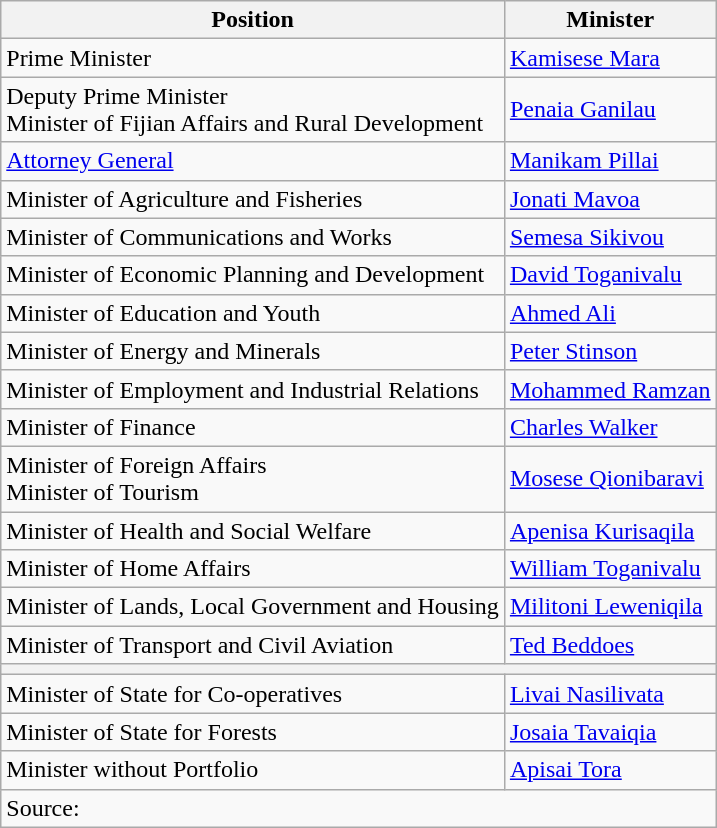<table class=wikitable>
<tr>
<th>Position</th>
<th>Minister</th>
</tr>
<tr>
<td>Prime Minister</td>
<td><a href='#'>Kamisese Mara</a></td>
</tr>
<tr>
<td>Deputy Prime Minister<br>Minister of Fijian Affairs and Rural Development</td>
<td><a href='#'>Penaia Ganilau</a></td>
</tr>
<tr>
<td><a href='#'>Attorney General</a></td>
<td><a href='#'>Manikam Pillai</a></td>
</tr>
<tr>
<td>Minister of Agriculture and Fisheries</td>
<td><a href='#'>Jonati Mavoa</a></td>
</tr>
<tr>
<td>Minister of Communications and Works</td>
<td><a href='#'>Semesa Sikivou</a></td>
</tr>
<tr>
<td>Minister of Economic Planning and Development</td>
<td><a href='#'>David Toganivalu</a></td>
</tr>
<tr>
<td>Minister of Education and Youth</td>
<td><a href='#'>Ahmed Ali</a></td>
</tr>
<tr>
<td>Minister of Energy and Minerals</td>
<td><a href='#'>Peter Stinson</a></td>
</tr>
<tr>
<td>Minister of Employment and Industrial Relations</td>
<td><a href='#'>Mohammed Ramzan</a></td>
</tr>
<tr>
<td>Minister of Finance</td>
<td><a href='#'>Charles Walker</a></td>
</tr>
<tr>
<td>Minister of Foreign Affairs<br>Minister of Tourism</td>
<td><a href='#'>Mosese Qionibaravi</a></td>
</tr>
<tr>
<td>Minister of Health and Social Welfare</td>
<td><a href='#'>Apenisa Kurisaqila</a></td>
</tr>
<tr>
<td>Minister of Home Affairs</td>
<td><a href='#'>William Toganivalu</a></td>
</tr>
<tr>
<td>Minister of Lands, Local Government and Housing</td>
<td><a href='#'>Militoni Leweniqila</a></td>
</tr>
<tr>
<td>Minister of Transport and Civil Aviation</td>
<td><a href='#'>Ted Beddoes</a></td>
</tr>
<tr>
<th colspan=2></th>
</tr>
<tr>
<td>Minister of State for Co-operatives</td>
<td><a href='#'>Livai Nasilivata</a></td>
</tr>
<tr>
<td>Minister of State for Forests</td>
<td><a href='#'>Josaia Tavaiqia</a></td>
</tr>
<tr>
<td>Minister without Portfolio</td>
<td><a href='#'>Apisai Tora</a></td>
</tr>
<tr>
<td colspan=2>Source: </td>
</tr>
</table>
